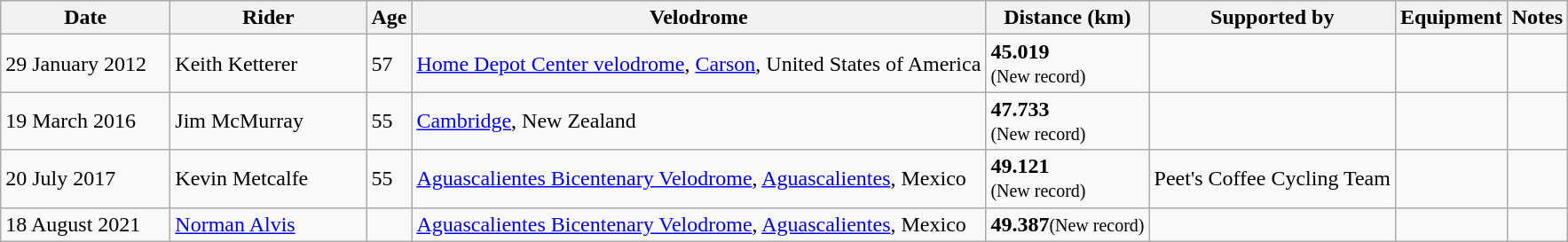<table class="wikitable sortable mw-collapsible mw-collapsed" style="min-width:22em">
<tr>
<th width=120>Date</th>
<th width=140>Rider</th>
<th>Age</th>
<th>Velodrome</th>
<th>Distance (km)</th>
<th>Supported by</th>
<th>Equipment</th>
<th>Notes</th>
</tr>
<tr>
<td>29 January 2012</td>
<td> Keith Ketterer</td>
<td>57</td>
<td><a href='#'>Home Depot Center velodrome</a>, <a href='#'>Carson</a>, United States of America</td>
<td><strong>45.019</strong><br><small>(New record)</small></td>
<td></td>
<td></td>
<td></td>
</tr>
<tr>
<td>19 March 2016</td>
<td> Jim McMurray</td>
<td>55</td>
<td><a href='#'>Cambridge</a>, New Zealand</td>
<td><strong>47.733</strong><br><small>(New record)</small></td>
<td></td>
<td></td>
<td></td>
</tr>
<tr>
<td>20 July 2017</td>
<td> Kevin Metcalfe</td>
<td>55</td>
<td><a href='#'>Aguascalientes Bicentenary Velodrome</a>, <a href='#'>Aguascalientes</a>, Mexico</td>
<td><strong>49.121</strong><br><small>(New record)</small></td>
<td>Peet's Coffee Cycling Team</td>
<td></td>
<td></td>
</tr>
<tr>
<td>18 August 2021</td>
<td> <a href='#'>Norman Alvis</a></td>
<td></td>
<td><a href='#'>Aguascalientes Bicentenary Velodrome</a>, <a href='#'>Aguascalientes</a>, Mexico</td>
<td><strong>49.387</strong><small>(New record)</small></td>
<td></td>
<td></td>
<td></td>
</tr>
</table>
